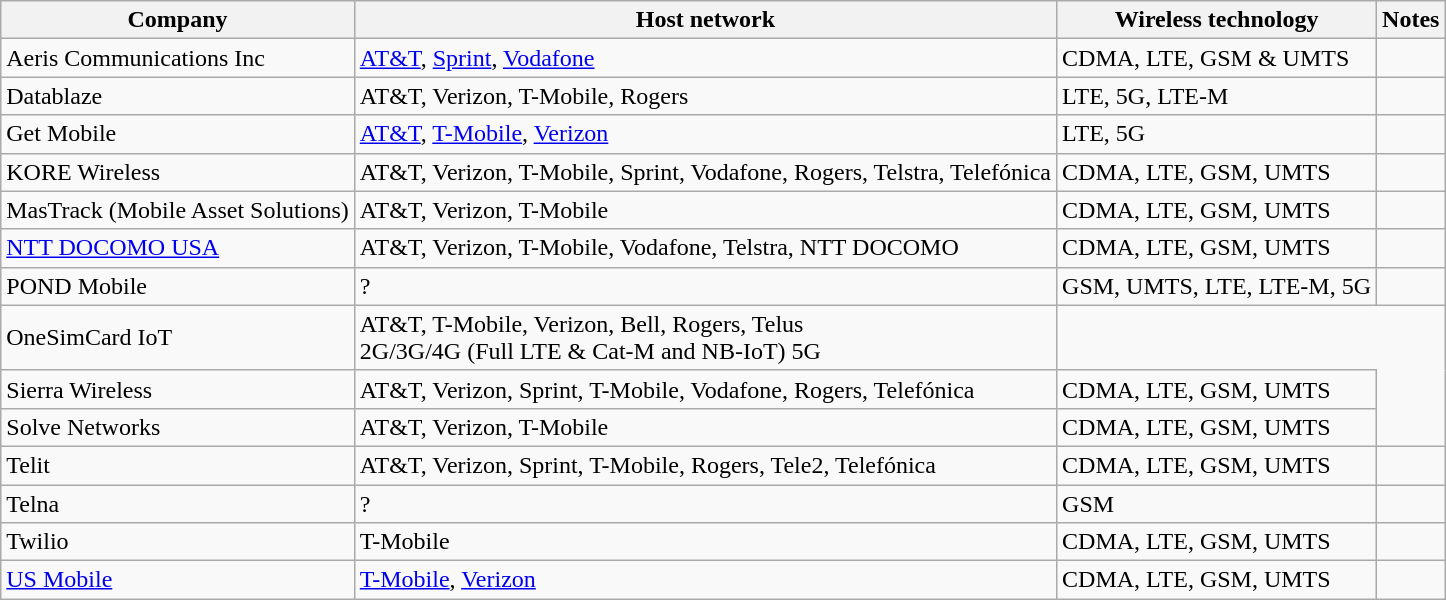<table class="wikitable sortable sticky-header">
<tr>
<th>Company</th>
<th>Host network</th>
<th>Wireless technology</th>
<th class="sortable">Notes</th>
</tr>
<tr>
<td>Aeris Communications Inc</td>
<td><a href='#'>AT&T</a>, <a href='#'>Sprint</a>, <a href='#'>Vodafone</a></td>
<td>CDMA, LTE, GSM & UMTS</td>
<td></td>
</tr>
<tr>
<td>Datablaze</td>
<td>AT&T, Verizon, T-Mobile, Rogers</td>
<td>LTE, 5G, LTE-M</td>
<td></td>
</tr>
<tr>
<td>Get Mobile</td>
<td><a href='#'>AT&T</a>, <a href='#'>T-Mobile</a>, <a href='#'>Verizon</a></td>
<td>LTE, 5G</td>
<td></td>
</tr>
<tr>
<td>KORE Wireless</td>
<td>AT&T, Verizon, T-Mobile, Sprint, Vodafone, Rogers, Telstra, Telefónica</td>
<td>CDMA, LTE, GSM, UMTS</td>
<td></td>
</tr>
<tr>
<td>MasTrack (Mobile Asset Solutions)</td>
<td>AT&T, Verizon, T-Mobile</td>
<td>CDMA, LTE, GSM, UMTS</td>
<td></td>
</tr>
<tr>
<td><a href='#'>NTT DOCOMO USA</a></td>
<td>AT&T, Verizon, T-Mobile, Vodafone, Telstra, NTT DOCOMO</td>
<td>CDMA, LTE, GSM, UMTS</td>
<td></td>
</tr>
<tr>
<td>POND Mobile</td>
<td>?</td>
<td>GSM, UMTS, LTE, LTE-M, 5G</td>
<td></td>
</tr>
<tr>
<td>OneSimCard IoT</td>
<td>AT&T, T-Mobile, Verizon, Bell, Rogers, Telus<br>2G/3G/4G (Full LTE & Cat-M and NB-IoT) 5G</td>
</tr>
<tr>
<td>Sierra Wireless</td>
<td>AT&T, Verizon, Sprint, T-Mobile, Vodafone, Rogers, Telefónica</td>
<td>CDMA, LTE, GSM, UMTS</td>
</tr>
<tr>
<td>Solve Networks</td>
<td>AT&T, Verizon, T-Mobile</td>
<td>CDMA, LTE, GSM, UMTS</td>
</tr>
<tr>
<td>Telit</td>
<td>AT&T, Verizon, Sprint, T-Mobile, Rogers, Tele2, Telefónica</td>
<td>CDMA, LTE, GSM, UMTS</td>
<td></td>
</tr>
<tr>
<td>Telna</td>
<td>?</td>
<td>GSM</td>
<td></td>
</tr>
<tr>
<td>Twilio</td>
<td>T-Mobile</td>
<td>CDMA, LTE, GSM, UMTS</td>
<td></td>
</tr>
<tr>
<td><a href='#'>US Mobile</a></td>
<td><a href='#'>T-Mobile</a>, <a href='#'>Verizon</a></td>
<td>CDMA, LTE, GSM, UMTS</td>
</tr>
</table>
